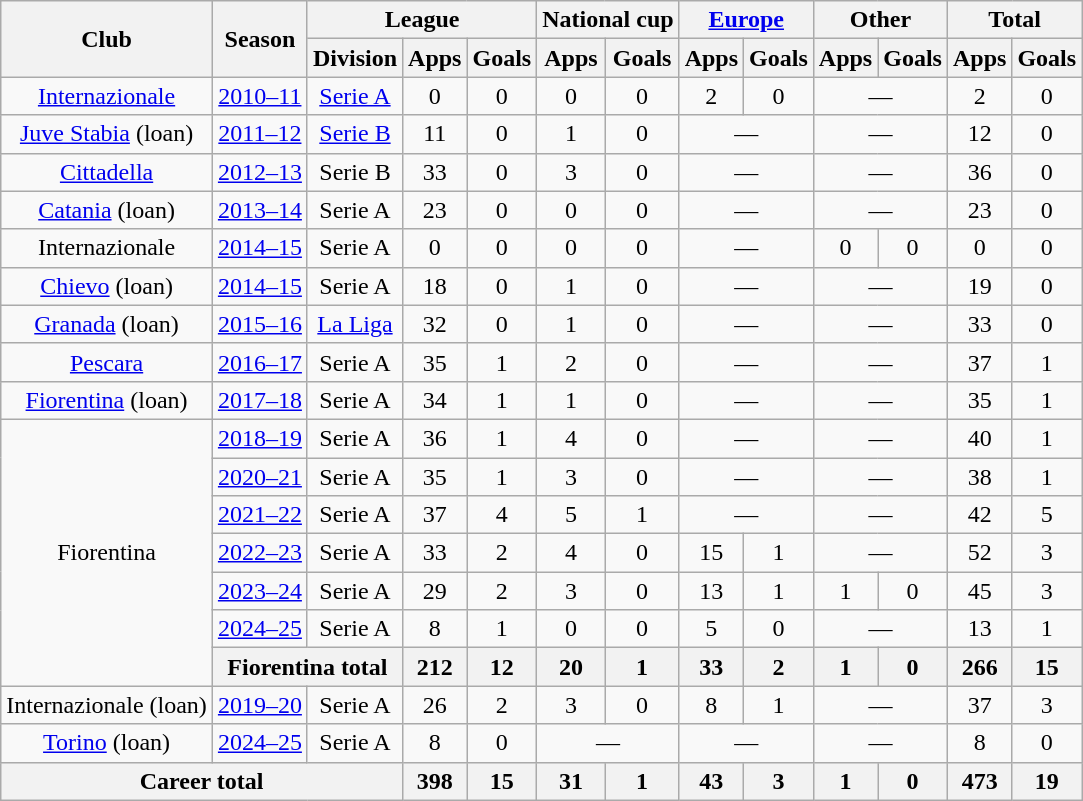<table class="wikitable" style="text-align:center">
<tr>
<th rowspan="2">Club</th>
<th rowspan="2">Season</th>
<th colspan="3">League</th>
<th colspan="2">National cup</th>
<th colspan="2"><a href='#'>Europe</a></th>
<th colspan="2">Other</th>
<th colspan="2">Total</th>
</tr>
<tr>
<th>Division</th>
<th>Apps</th>
<th>Goals</th>
<th>Apps</th>
<th>Goals</th>
<th>Apps</th>
<th>Goals</th>
<th>Apps</th>
<th>Goals</th>
<th>Apps</th>
<th>Goals</th>
</tr>
<tr>
<td><a href='#'>Internazionale</a></td>
<td><a href='#'>2010–11</a></td>
<td><a href='#'>Serie A</a></td>
<td>0</td>
<td>0</td>
<td>0</td>
<td>0</td>
<td>2</td>
<td>0</td>
<td colspan="2">—</td>
<td>2</td>
<td>0</td>
</tr>
<tr>
<td><a href='#'>Juve Stabia</a> (loan)</td>
<td><a href='#'>2011–12</a></td>
<td><a href='#'>Serie B</a></td>
<td>11</td>
<td>0</td>
<td>1</td>
<td>0</td>
<td colspan="2">—</td>
<td colspan="2">—</td>
<td>12</td>
<td>0</td>
</tr>
<tr>
<td><a href='#'>Cittadella</a></td>
<td><a href='#'>2012–13</a></td>
<td>Serie B</td>
<td>33</td>
<td>0</td>
<td>3</td>
<td>0</td>
<td colspan="2">—</td>
<td colspan="2">—</td>
<td>36</td>
<td>0</td>
</tr>
<tr>
<td><a href='#'>Catania</a> (loan)</td>
<td><a href='#'>2013–14</a></td>
<td>Serie A</td>
<td>23</td>
<td>0</td>
<td>0</td>
<td>0</td>
<td colspan="2">—</td>
<td colspan="2">—</td>
<td>23</td>
<td>0</td>
</tr>
<tr>
<td>Internazionale</td>
<td><a href='#'>2014–15</a></td>
<td>Serie A</td>
<td>0</td>
<td>0</td>
<td>0</td>
<td>0</td>
<td colspan="2">—</td>
<td>0</td>
<td>0</td>
<td>0</td>
<td>0</td>
</tr>
<tr>
<td><a href='#'>Chievo</a> (loan)</td>
<td><a href='#'>2014–15</a></td>
<td>Serie A</td>
<td>18</td>
<td>0</td>
<td>1</td>
<td>0</td>
<td colspan="2">—</td>
<td colspan="2">—</td>
<td>19</td>
<td>0</td>
</tr>
<tr>
<td><a href='#'>Granada</a> (loan)</td>
<td><a href='#'>2015–16</a></td>
<td><a href='#'>La Liga</a></td>
<td>32</td>
<td>0</td>
<td>1</td>
<td>0</td>
<td colspan="2">—</td>
<td colspan="2">—</td>
<td>33</td>
<td>0</td>
</tr>
<tr>
<td><a href='#'>Pescara</a></td>
<td><a href='#'>2016–17</a></td>
<td>Serie A</td>
<td>35</td>
<td>1</td>
<td>2</td>
<td>0</td>
<td colspan="2">—</td>
<td colspan="2">—</td>
<td>37</td>
<td>1</td>
</tr>
<tr>
<td><a href='#'>Fiorentina</a> (loan)</td>
<td><a href='#'>2017–18</a></td>
<td>Serie A</td>
<td>34</td>
<td>1</td>
<td>1</td>
<td>0</td>
<td colspan="2">—</td>
<td colspan="2">—</td>
<td>35</td>
<td>1</td>
</tr>
<tr>
<td rowspan="7">Fiorentina</td>
<td><a href='#'>2018–19</a></td>
<td>Serie A</td>
<td>36</td>
<td>1</td>
<td>4</td>
<td>0</td>
<td colspan="2">—</td>
<td colspan="2">—</td>
<td>40</td>
<td>1</td>
</tr>
<tr>
<td><a href='#'>2020–21</a></td>
<td>Serie A</td>
<td>35</td>
<td>1</td>
<td>3</td>
<td>0</td>
<td colspan="2">—</td>
<td colspan="2">—</td>
<td>38</td>
<td>1</td>
</tr>
<tr>
<td><a href='#'>2021–22</a></td>
<td>Serie A</td>
<td>37</td>
<td>4</td>
<td>5</td>
<td>1</td>
<td colspan="2">—</td>
<td colspan="2">—</td>
<td>42</td>
<td>5</td>
</tr>
<tr>
<td><a href='#'>2022–23</a></td>
<td>Serie A</td>
<td>33</td>
<td>2</td>
<td>4</td>
<td>0</td>
<td>15</td>
<td>1</td>
<td colspan="2">—</td>
<td>52</td>
<td>3</td>
</tr>
<tr>
<td><a href='#'>2023–24</a></td>
<td>Serie A</td>
<td>29</td>
<td>2</td>
<td>3</td>
<td>0</td>
<td>13</td>
<td>1</td>
<td>1</td>
<td>0</td>
<td>45</td>
<td>3</td>
</tr>
<tr>
<td><a href='#'>2024–25</a></td>
<td>Serie A</td>
<td>8</td>
<td>1</td>
<td>0</td>
<td>0</td>
<td>5</td>
<td>0</td>
<td colspan="2">—</td>
<td>13</td>
<td>1</td>
</tr>
<tr>
<th colspan="2">Fiorentina total</th>
<th>212</th>
<th>12</th>
<th>20</th>
<th>1</th>
<th>33</th>
<th>2</th>
<th>1</th>
<th>0</th>
<th>266</th>
<th>15</th>
</tr>
<tr>
<td>Internazionale (loan)</td>
<td><a href='#'>2019–20</a></td>
<td>Serie A</td>
<td>26</td>
<td>2</td>
<td>3</td>
<td>0</td>
<td>8</td>
<td>1</td>
<td colspan="2">—</td>
<td>37</td>
<td>3</td>
</tr>
<tr>
<td><a href='#'>Torino</a> (loan)</td>
<td><a href='#'>2024–25</a></td>
<td>Serie A</td>
<td>8</td>
<td>0</td>
<td colspan="2">—</td>
<td colspan="2">—</td>
<td colspan="2">—</td>
<td>8</td>
<td>0</td>
</tr>
<tr>
<th colspan="3">Career total</th>
<th>398</th>
<th>15</th>
<th>31</th>
<th>1</th>
<th>43</th>
<th>3</th>
<th>1</th>
<th>0</th>
<th>473</th>
<th>19</th>
</tr>
</table>
